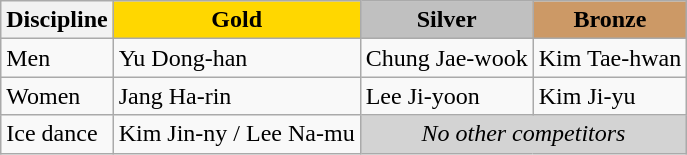<table class="wikitable">
<tr>
<th>Discipline</th>
<td align=center bgcolor=gold><strong>Gold</strong></td>
<td align=center bgcolor=silver><strong>Silver</strong></td>
<td align=center bgcolor=cc9966><strong>Bronze</strong></td>
</tr>
<tr>
<td>Men</td>
<td>Yu Dong-han</td>
<td>Chung Jae-wook</td>
<td>Kim Tae-hwan</td>
</tr>
<tr>
<td>Women</td>
<td>Jang Ha-rin</td>
<td>Lee Ji-yoon</td>
<td>Kim Ji-yu</td>
</tr>
<tr>
<td>Ice dance</td>
<td>Kim Jin-ny / Lee Na-mu</td>
<td colspan=2 align="center" bgcolor="lightgray"><em>No other competitors</em></td>
</tr>
</table>
